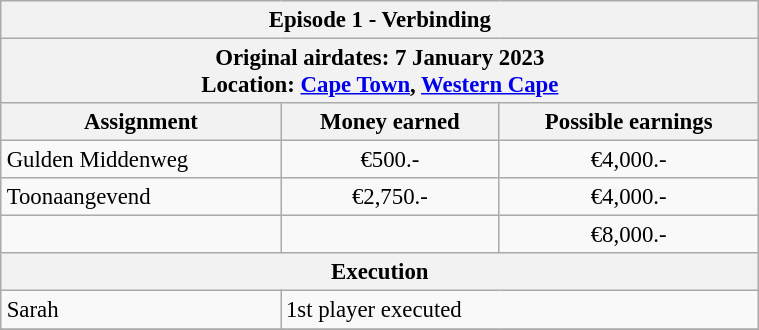<table class="wikitable" style="font-size: 95%; margin: 10px" align="right" width="40%">
<tr>
<th colspan=3>Episode 1 - Verbinding</th>
</tr>
<tr>
<th colspan=3>Original airdates: 7 January 2023<br>Location: <a href='#'>Cape Town</a>, <a href='#'>Western Cape</a></th>
</tr>
<tr>
<th>Assignment</th>
<th>Money earned</th>
<th>Possible earnings</th>
</tr>
<tr>
<td>Gulden Middenweg</td>
<td align="center">€500.-</td>
<td align="center">€4,000.-</td>
</tr>
<tr>
<td>Toonaangevend</td>
<td align="center">€2,750.-</td>
<td align="center">€4,000.-</td>
</tr>
<tr>
<td><strong></strong></td>
<td align="center"><strong></strong></td>
<td align="center">€8,000.-</td>
</tr>
<tr>
<th colspan=3>Execution</th>
</tr>
<tr>
<td>Sarah</td>
<td colspan=2>1st player executed</td>
</tr>
<tr>
</tr>
</table>
